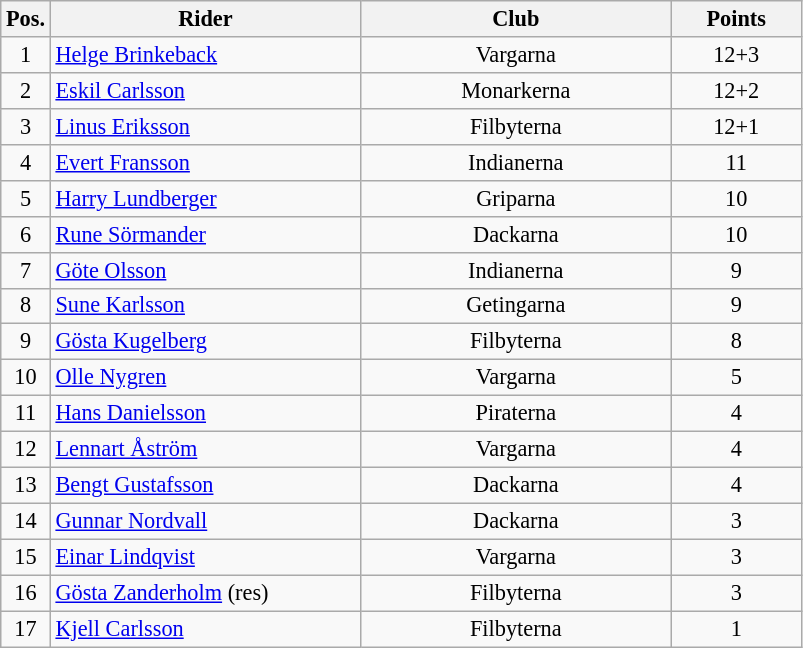<table class=wikitable style="font-size:93%;">
<tr>
<th width=25px>Pos.</th>
<th width=200px>Rider</th>
<th width=200px>Club</th>
<th width=80px>Points</th>
</tr>
<tr align=center>
<td>1</td>
<td align=left><a href='#'>Helge Brinkeback</a></td>
<td>Vargarna</td>
<td>12+3</td>
</tr>
<tr align=center>
<td>2</td>
<td align=left><a href='#'>Eskil Carlsson</a></td>
<td>Monarkerna</td>
<td>12+2</td>
</tr>
<tr align=center>
<td>3</td>
<td align=left><a href='#'>Linus Eriksson</a></td>
<td>Filbyterna</td>
<td>12+1</td>
</tr>
<tr align=center>
<td>4</td>
<td align=left><a href='#'>Evert Fransson</a></td>
<td>Indianerna</td>
<td>11</td>
</tr>
<tr align=center>
<td>5</td>
<td align=left><a href='#'>Harry Lundberger</a></td>
<td>Griparna</td>
<td>10</td>
</tr>
<tr align=center>
<td>6</td>
<td align=left><a href='#'>Rune Sörmander</a></td>
<td>Dackarna</td>
<td>10</td>
</tr>
<tr align=center>
<td>7</td>
<td align=left><a href='#'>Göte Olsson</a></td>
<td>Indianerna</td>
<td>9</td>
</tr>
<tr align=center>
<td>8</td>
<td align=left><a href='#'>Sune Karlsson</a></td>
<td>Getingarna</td>
<td>9</td>
</tr>
<tr align=center>
<td>9</td>
<td align=left><a href='#'>Gösta Kugelberg</a></td>
<td>Filbyterna</td>
<td>8</td>
</tr>
<tr align=center>
<td>10</td>
<td align=left><a href='#'>Olle Nygren</a></td>
<td>Vargarna</td>
<td>5</td>
</tr>
<tr align=center>
<td>11</td>
<td align=left><a href='#'>Hans Danielsson</a></td>
<td>Piraterna</td>
<td>4</td>
</tr>
<tr align=center>
<td>12</td>
<td align=left><a href='#'>Lennart Åström</a></td>
<td>Vargarna</td>
<td>4</td>
</tr>
<tr align=center>
<td>13</td>
<td align=left><a href='#'>Bengt Gustafsson</a></td>
<td>Dackarna</td>
<td>4</td>
</tr>
<tr align=center>
<td>14</td>
<td align=left><a href='#'>Gunnar Nordvall</a></td>
<td>Dackarna</td>
<td>3</td>
</tr>
<tr align=center>
<td>15</td>
<td align=left><a href='#'>Einar Lindqvist</a></td>
<td>Vargarna</td>
<td>3</td>
</tr>
<tr align=center>
<td>16</td>
<td align=left><a href='#'>Gösta Zanderholm</a> (res)</td>
<td>Filbyterna</td>
<td>3</td>
</tr>
<tr align=center>
<td>17</td>
<td align=left><a href='#'>Kjell Carlsson</a></td>
<td>Filbyterna</td>
<td>1</td>
</tr>
</table>
